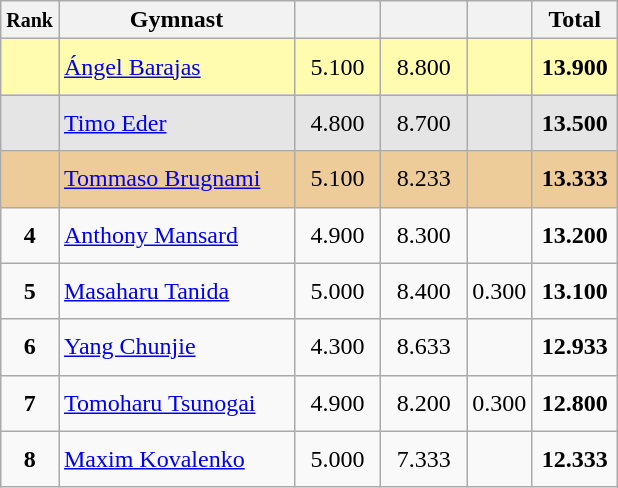<table style="text-align:center;" class="wikitable sortable">
<tr>
<th scope="col" style="width:15px;"><small>Rank</small></th>
<th scope="col" style="width:150px;">Gymnast</th>
<th scope="col" style="width:50px;"><small></small></th>
<th scope="col" style="width:50px;"><small></small></th>
<th scope="col" style="width:20px;"><small></small></th>
<th scope="col" style="width:50px;">Total</th>
</tr>
<tr style="background:#fffcaf;">
<td scope="row" style="text-align:center"><strong></strong></td>
<td style="height:30px; text-align:left;"> <a href='#'>Ángel Barajas</a></td>
<td>5.100</td>
<td>8.800</td>
<td></td>
<td><strong>13.900</strong></td>
</tr>
<tr style="background:#e5e5e5;">
<td scope="row" style="text-align:center"><strong></strong></td>
<td style="height:30px; text-align:left;"> <a href='#'>Timo Eder</a></td>
<td>4.800</td>
<td>8.700</td>
<td></td>
<td><strong>13.500</strong></td>
</tr>
<tr style="background:#ec9;">
<td scope="row" style="text-align:center"><strong></strong></td>
<td style="height:30px; text-align:left;"> <a href='#'>Tommaso Brugnami</a></td>
<td>5.100</td>
<td>8.233</td>
<td></td>
<td><strong>13.333</strong></td>
</tr>
<tr>
<td scope="row" style="text-align:center"><strong>4</strong></td>
<td style="height:30px; text-align:left;"> <a href='#'>Anthony Mansard</a></td>
<td>4.900</td>
<td>8.300</td>
<td></td>
<td><strong>13.200</strong></td>
</tr>
<tr>
<td scope="row" style="text-align:center"><strong>5</strong></td>
<td style="height:30px; text-align:left;"> <a href='#'>Masaharu Tanida</a></td>
<td>5.000</td>
<td>8.400</td>
<td>0.300</td>
<td><strong>13.100</strong></td>
</tr>
<tr>
<td scope="row" style="text-align:center"><strong>6</strong></td>
<td style="height:30px; text-align:left;"> <a href='#'>Yang Chunjie</a></td>
<td>4.300</td>
<td>8.633</td>
<td></td>
<td><strong>12.933</strong></td>
</tr>
<tr>
<td scope="row" style="text-align:center"><strong>7</strong></td>
<td style="height:30px; text-align:left;"> <a href='#'>Tomoharu Tsunogai</a></td>
<td>4.900</td>
<td>8.200</td>
<td>0.300</td>
<td><strong>12.800</strong></td>
</tr>
<tr>
<td scope="row" style="text-align:center"><strong>8</strong></td>
<td style="height:30px; text-align:left;"> <a href='#'>Maxim Kovalenko</a></td>
<td>5.000</td>
<td>7.333</td>
<td></td>
<td><strong>12.333</strong></td>
</tr>
</table>
